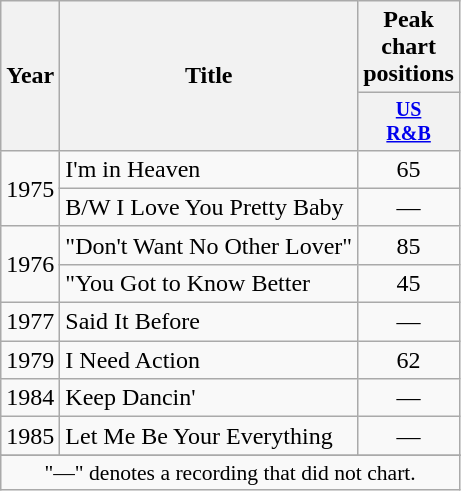<table class="wikitable" style="text-align:center;">
<tr>
<th rowspan="2">Year</th>
<th rowspan="2">Title</th>
<th>Peak chart positions</th>
</tr>
<tr style="font-size:smaller;">
<th width="35"><a href='#'>US<br>R&B</a></th>
</tr>
<tr>
<td rowspan="2">1975</td>
<td align="left">I'm in Heaven</td>
<td>65</td>
</tr>
<tr>
<td align="left">B/W I Love You Pretty Baby</td>
<td>—</td>
</tr>
<tr>
<td rowspan="2">1976</td>
<td align="left">"Don't Want No Other Lover"</td>
<td>85</td>
</tr>
<tr>
<td align="left">"You Got to Know Better</td>
<td>45</td>
</tr>
<tr>
<td>1977</td>
<td align="left">Said It Before</td>
<td>—</td>
</tr>
<tr>
<td>1979</td>
<td align="left">I Need Action</td>
<td>62</td>
</tr>
<tr>
<td>1984</td>
<td align="left">Keep Dancin'</td>
<td>—</td>
</tr>
<tr>
<td>1985</td>
<td align="left">Let Me Be Your Everything</td>
<td>—</td>
</tr>
<tr>
</tr>
<tr>
<td colspan="3" style="font-size:90%">"—" denotes a recording that did not chart.</td>
</tr>
</table>
